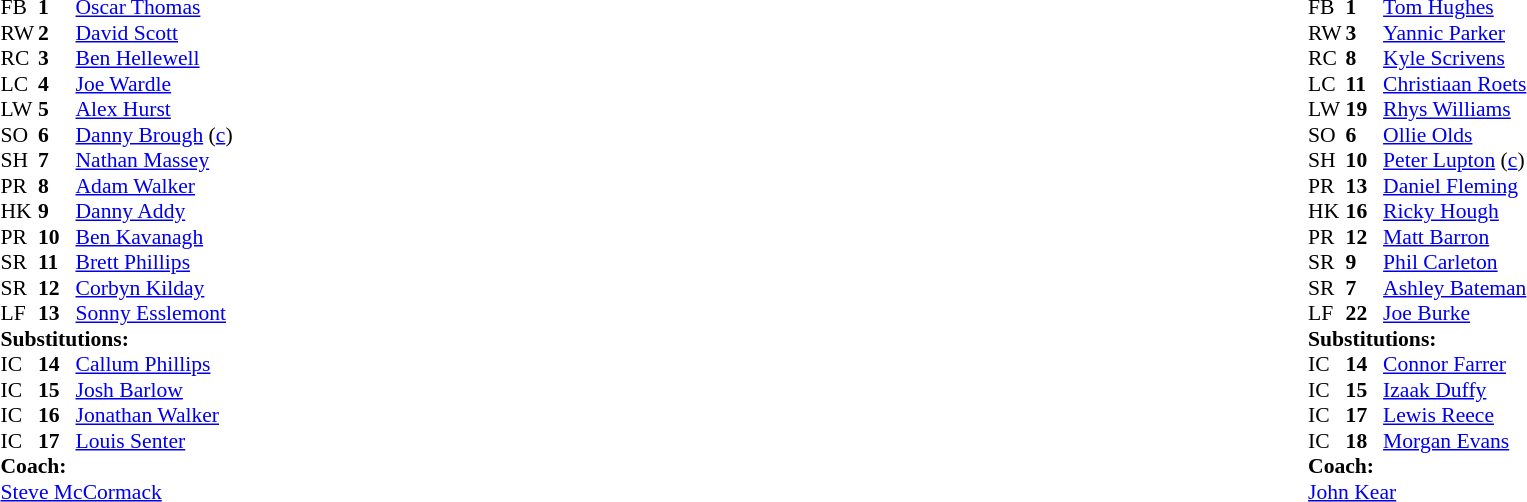<table width="100%">
<tr>
<td valign="top" width="50%"><br><table style="font-size: 90%" cellspacing="0" cellpadding="0">
<tr>
<th width="25"></th>
<th width="25"></th>
</tr>
<tr>
<td>FB</td>
<td><strong>1</strong></td>
<td> <a href='#'>Oscar Thomas</a></td>
</tr>
<tr>
<td>RW</td>
<td><strong>2</strong></td>
<td> <a href='#'>David Scott</a></td>
</tr>
<tr>
<td>RC</td>
<td><strong>3</strong></td>
<td> <a href='#'>Ben Hellewell</a></td>
</tr>
<tr>
<td>LC</td>
<td><strong>4</strong></td>
<td> <a href='#'>Joe Wardle</a></td>
</tr>
<tr>
<td>LW</td>
<td><strong>5</strong></td>
<td> <a href='#'>Alex Hurst</a></td>
</tr>
<tr>
<td>SO</td>
<td><strong>6</strong></td>
<td> <a href='#'>Danny Brough</a> (<a href='#'>c</a>)</td>
</tr>
<tr>
<td>SH</td>
<td><strong>7</strong></td>
<td> <a href='#'>Nathan Massey</a></td>
</tr>
<tr>
<td>PR</td>
<td><strong>8</strong></td>
<td> <a href='#'>Adam Walker</a></td>
</tr>
<tr>
<td>HK</td>
<td><strong>9</strong></td>
<td> <a href='#'>Danny Addy</a></td>
</tr>
<tr>
<td>PR</td>
<td><strong>10</strong></td>
<td> <a href='#'>Ben Kavanagh</a></td>
</tr>
<tr>
<td>SR</td>
<td><strong>11</strong></td>
<td> <a href='#'>Brett Phillips</a></td>
</tr>
<tr>
<td>SR</td>
<td><strong>12</strong></td>
<td> <a href='#'>Corbyn Kilday</a></td>
</tr>
<tr>
<td>LF</td>
<td><strong>13</strong></td>
<td> <a href='#'>Sonny Esslemont</a></td>
</tr>
<tr>
<td colspan=3><strong>Substitutions:</strong></td>
</tr>
<tr>
<td>IC</td>
<td><strong>14</strong></td>
<td> <a href='#'>Callum Phillips</a></td>
</tr>
<tr>
<td>IC</td>
<td><strong>15</strong></td>
<td> <a href='#'>Josh Barlow</a></td>
</tr>
<tr>
<td>IC</td>
<td><strong>16</strong></td>
<td> <a href='#'>Jonathan Walker</a></td>
</tr>
<tr>
<td>IC</td>
<td><strong>17</strong></td>
<td> <a href='#'>Louis Senter</a></td>
</tr>
<tr>
<td colspan=3><strong>Coach:</strong></td>
</tr>
<tr>
<td colspan="4"> <a href='#'>Steve McCormack</a></td>
</tr>
</table>
</td>
<td valign="top" width="50%"><br><table style="font-size: 90%" cellspacing="0" cellpadding="0" align="center">
<tr>
<th width="25"></th>
<th width="25"></th>
</tr>
<tr>
<td>FB</td>
<td><strong>1</strong></td>
<td> <a href='#'>Tom Hughes</a></td>
</tr>
<tr>
<td>RW</td>
<td><strong>3</strong></td>
<td> <a href='#'>Yannic Parker</a></td>
</tr>
<tr>
<td>RC</td>
<td><strong>8</strong></td>
<td> <a href='#'>Kyle Scrivens</a></td>
</tr>
<tr>
<td>LC</td>
<td><strong>11</strong></td>
<td> <a href='#'>Christiaan Roets</a></td>
</tr>
<tr>
<td>LW</td>
<td><strong>19</strong></td>
<td> <a href='#'>Rhys Williams</a></td>
</tr>
<tr>
<td>SO</td>
<td><strong>6</strong></td>
<td> <a href='#'>Ollie Olds</a></td>
</tr>
<tr>
<td>SH</td>
<td><strong>10</strong></td>
<td> <a href='#'>Peter Lupton</a> (<a href='#'>c</a>)</td>
</tr>
<tr>
<td>PR</td>
<td><strong>13</strong></td>
<td> <a href='#'>Daniel Fleming</a></td>
</tr>
<tr>
<td>HK</td>
<td><strong>16</strong></td>
<td> <a href='#'>Ricky Hough</a></td>
</tr>
<tr>
<td>PR</td>
<td><strong>12</strong></td>
<td> <a href='#'>Matt Barron</a></td>
</tr>
<tr>
<td>SR</td>
<td><strong>9</strong></td>
<td> <a href='#'>Phil Carleton</a></td>
</tr>
<tr>
<td>SR</td>
<td><strong>7</strong></td>
<td> <a href='#'>Ashley Bateman</a></td>
</tr>
<tr>
<td>LF</td>
<td><strong>22</strong></td>
<td> <a href='#'>Joe Burke</a></td>
</tr>
<tr>
<td colspan=3><strong>Substitutions:</strong></td>
</tr>
<tr>
<td>IC</td>
<td><strong>14</strong></td>
<td> <a href='#'>Connor Farrer</a></td>
</tr>
<tr>
<td>IC</td>
<td><strong>15</strong></td>
<td> <a href='#'>Izaak Duffy</a></td>
</tr>
<tr>
<td>IC</td>
<td><strong>17</strong></td>
<td> <a href='#'>Lewis Reece</a></td>
</tr>
<tr>
<td>IC</td>
<td><strong>18</strong></td>
<td> <a href='#'>Morgan Evans</a></td>
</tr>
<tr>
<td colspan=3><strong>Coach:</strong></td>
</tr>
<tr>
<td colspan="4"> <a href='#'>John Kear</a></td>
</tr>
</table>
</td>
</tr>
</table>
